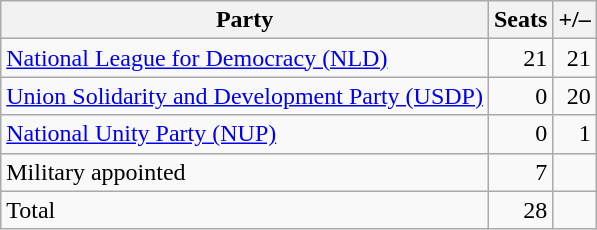<table class=wikitable style=text-align:right>
<tr>
<th>Party</th>
<th>Seats</th>
<th>+/–</th>
</tr>
<tr>
<td align=left><a href='#'>National League for Democracy (NLD)</a></td>
<td>21</td>
<td>21</td>
</tr>
<tr>
<td align=left><a href='#'>Union Solidarity and Development Party (USDP)</a></td>
<td>0</td>
<td>20</td>
</tr>
<tr>
<td align=left><a href='#'>National Unity Party (NUP)</a></td>
<td>0</td>
<td>1</td>
</tr>
<tr>
<td align=left>Military appointed</td>
<td>7</td>
<td></td>
</tr>
<tr>
<td align=left>Total</td>
<td>28</td>
<td></td>
</tr>
</table>
